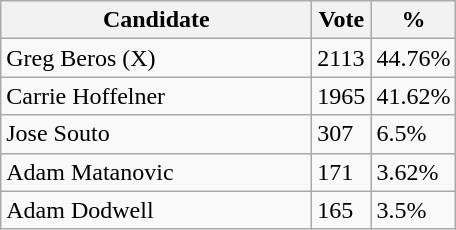<table class="wikitable">
<tr>
<th bgcolor="#DDDDFF" width="200px">Candidate</th>
<th bgcolor="#DDDDFF">Vote</th>
<th bgcolor="#DDDDFF">%</th>
</tr>
<tr>
<td>Greg Beros (X)</td>
<td>2113</td>
<td>44.76%</td>
</tr>
<tr>
<td>Carrie Hoffelner</td>
<td>1965</td>
<td>41.62%</td>
</tr>
<tr>
<td>Jose Souto</td>
<td>307</td>
<td>6.5%</td>
</tr>
<tr>
<td>Adam Matanovic</td>
<td>171</td>
<td>3.62%</td>
</tr>
<tr>
<td>Adam Dodwell</td>
<td>165</td>
<td>3.5%</td>
</tr>
</table>
